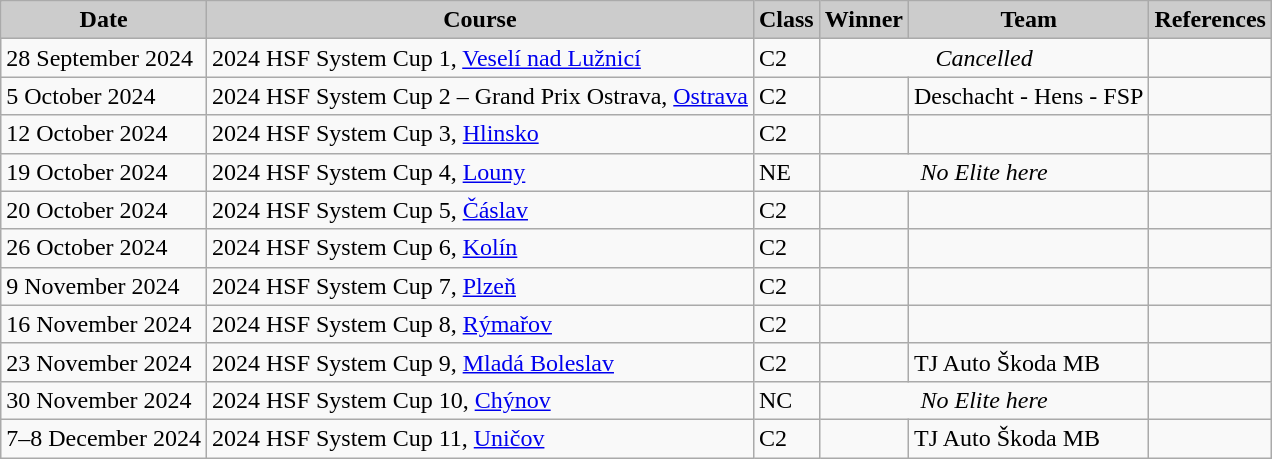<table class="wikitable sortable alternance ">
<tr>
<th scope="col" style="background-color:#CCCCCC;">Date</th>
<th scope="col" style="background-color:#CCCCCC;">Course</th>
<th scope="col" style="background-color:#CCCCCC;">Class</th>
<th scope="col" style="background-color:#CCCCCC;">Winner</th>
<th scope="col" style="background-color:#CCCCCC;">Team</th>
<th scope="col" style="background-color:#CCCCCC;">References</th>
</tr>
<tr>
<td>28 September 2024</td>
<td> 2024 HSF System Cup 1, <a href='#'>Veselí nad Lužnicí</a></td>
<td>C2</td>
<td align=center colspan="2"><em>Cancelled</em></td>
<td></td>
</tr>
<tr>
<td>5 October 2024</td>
<td> 2024 HSF System Cup 2 – Grand Prix Ostrava, <a href='#'>Ostrava</a></td>
<td>C2</td>
<td></td>
<td>Deschacht - Hens - FSP</td>
<td></td>
</tr>
<tr>
<td>12 October 2024</td>
<td> 2024 HSF System Cup 3, <a href='#'>Hlinsko</a></td>
<td>C2</td>
<td></td>
<td></td>
<td></td>
</tr>
<tr>
<td>19 October 2024</td>
<td> 2024 HSF System Cup 4, <a href='#'>Louny</a></td>
<td>NE</td>
<td align=center colspan="2"><em>No Elite here</em></td>
<td></td>
</tr>
<tr>
<td>20 October 2024</td>
<td> 2024 HSF System Cup 5, <a href='#'>Čáslav</a></td>
<td>C2</td>
<td></td>
<td></td>
<td></td>
</tr>
<tr>
<td>26 October 2024</td>
<td> 2024 HSF System Cup 6, <a href='#'>Kolín</a></td>
<td>C2</td>
<td></td>
<td></td>
<td></td>
</tr>
<tr>
<td>9 November 2024</td>
<td> 2024 HSF System Cup 7, <a href='#'>Plzeň</a></td>
<td>C2</td>
<td></td>
<td></td>
<td></td>
</tr>
<tr>
<td>16 November 2024</td>
<td> 2024 HSF System Cup 8, <a href='#'>Rýmařov</a></td>
<td>C2</td>
<td></td>
<td></td>
<td></td>
</tr>
<tr>
<td>23 November 2024</td>
<td> 2024 HSF System Cup 9, <a href='#'>Mladá Boleslav</a></td>
<td>C2</td>
<td></td>
<td>TJ Auto Škoda MB</td>
<td></td>
</tr>
<tr>
<td>30 November 2024</td>
<td> 2024 HSF System Cup 10, <a href='#'>Chýnov</a></td>
<td>NC</td>
<td align=center colspan="2"><em>No Elite here</em></td>
<td></td>
</tr>
<tr>
<td>7–8 December 2024</td>
<td> 2024 HSF System Cup 11, <a href='#'>Uničov</a></td>
<td>C2</td>
<td></td>
<td>TJ Auto Škoda MB</td>
<td></td>
</tr>
</table>
